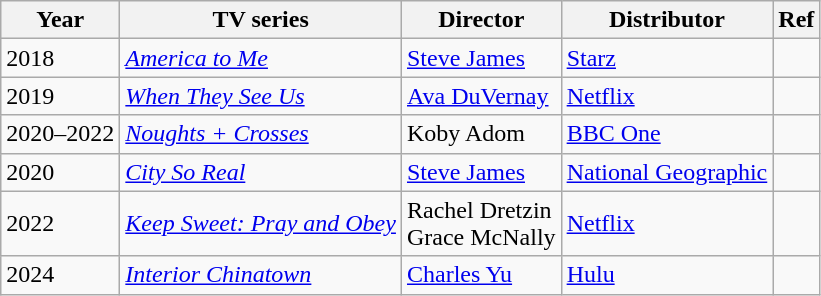<table class="wikitable">
<tr>
<th rowspan="1">Year</th>
<th rowspan="1">TV series</th>
<th rowspan="1">Director</th>
<th rowspan="1">Distributor</th>
<th rowspan="1">Ref</th>
</tr>
<tr>
<td>2018</td>
<td><em><a href='#'>America to Me</a></em></td>
<td><a href='#'>Steve James</a></td>
<td rowspan="1"><a href='#'>Starz</a></td>
<td></td>
</tr>
<tr>
<td>2019</td>
<td><em><a href='#'>When They See Us</a></em></td>
<td><a href='#'>Ava DuVernay</a></td>
<td><a href='#'>Netflix</a></td>
<td></td>
</tr>
<tr>
<td>2020–2022</td>
<td><em><a href='#'>Noughts + Crosses</a></em></td>
<td>Koby Adom</td>
<td><a href='#'>BBC One</a></td>
<td></td>
</tr>
<tr>
<td>2020</td>
<td><em><a href='#'>City So Real</a></em></td>
<td><a href='#'>Steve James</a></td>
<td><a href='#'>National Geographic</a></td>
<td></td>
</tr>
<tr>
<td>2022</td>
<td><em><a href='#'>Keep Sweet: Pray and Obey</a></em></td>
<td>Rachel Dretzin<br>Grace McNally</td>
<td><a href='#'>Netflix</a></td>
<td></td>
</tr>
<tr>
<td>2024</td>
<td><em><a href='#'>Interior Chinatown</a></em></td>
<td><a href='#'>Charles Yu</a></td>
<td><a href='#'>Hulu</a></td>
<td></td>
</tr>
</table>
